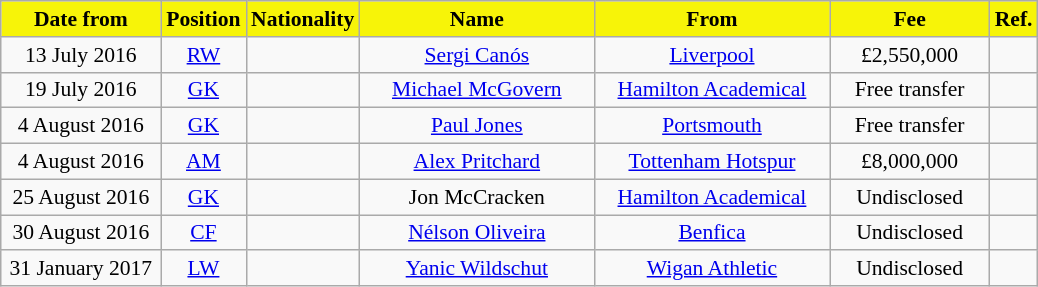<table class="wikitable"  style="text-align:center; font-size:90%; ">
<tr>
<th style="background:#F7F408; color:#000000; width:100px;">Date from</th>
<th style="background:#F7F408; color:#000000; width:50px;">Position</th>
<th style="background:#F7F408; color:#000000; width:50px;">Nationality</th>
<th style="background:#F7F408; color:#000000; width:150px;">Name</th>
<th style="background:#F7F408; color:#000000; width:150px;">From</th>
<th style="background:#F7F408; color:#000000; width:100px;">Fee</th>
<th style="background:#F7F408; color:#000000; width:25px;">Ref.</th>
</tr>
<tr>
<td>13 July 2016</td>
<td><a href='#'>RW</a></td>
<td></td>
<td><a href='#'>Sergi Canós</a></td>
<td><a href='#'>Liverpool</a></td>
<td>£2,550,000</td>
<td></td>
</tr>
<tr>
<td>19 July 2016</td>
<td><a href='#'>GK</a></td>
<td></td>
<td><a href='#'>Michael McGovern</a></td>
<td><a href='#'>Hamilton Academical</a></td>
<td>Free transfer</td>
<td></td>
</tr>
<tr>
<td>4 August 2016</td>
<td><a href='#'>GK</a></td>
<td></td>
<td><a href='#'>Paul Jones</a></td>
<td><a href='#'>Portsmouth</a></td>
<td>Free transfer</td>
<td></td>
</tr>
<tr>
<td>4 August 2016</td>
<td><a href='#'>AM</a></td>
<td></td>
<td><a href='#'>Alex Pritchard</a></td>
<td><a href='#'>Tottenham Hotspur</a></td>
<td>£8,000,000</td>
<td></td>
</tr>
<tr>
<td>25 August 2016</td>
<td><a href='#'>GK</a></td>
<td></td>
<td>Jon McCracken</td>
<td><a href='#'>Hamilton Academical</a></td>
<td>Undisclosed</td>
<td></td>
</tr>
<tr>
<td>30 August 2016</td>
<td><a href='#'>CF</a></td>
<td></td>
<td><a href='#'>Nélson Oliveira</a></td>
<td><a href='#'>Benfica</a></td>
<td>Undisclosed</td>
<td></td>
</tr>
<tr>
<td>31 January 2017</td>
<td><a href='#'>LW</a></td>
<td></td>
<td><a href='#'>Yanic Wildschut</a></td>
<td><a href='#'>Wigan Athletic</a></td>
<td>Undisclosed</td>
<td></td>
</tr>
</table>
